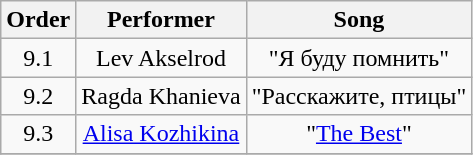<table class="wikitable" style="text-align:center;">
<tr>
<th>Order</th>
<th>Performer</th>
<th>Song</th>
</tr>
<tr>
<td>9.1</td>
<td>Lev Akselrod</td>
<td>"Я буду помнить"</td>
</tr>
<tr>
<td>9.2</td>
<td>Ragda Khanieva</td>
<td>"Расскажите, птицы"</td>
</tr>
<tr>
<td>9.3</td>
<td><a href='#'>Alisa Kozhikina</a></td>
<td>"<a href='#'>The Best</a>"</td>
</tr>
<tr>
</tr>
</table>
